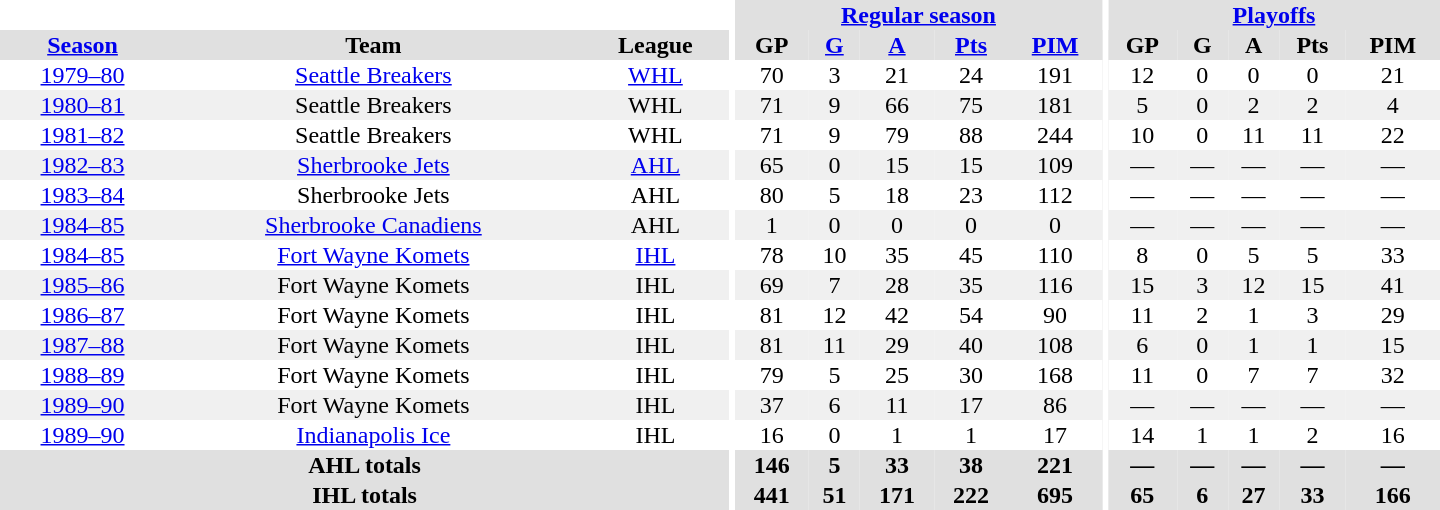<table border="0" cellpadding="1" cellspacing="0" style="text-align:center; width:60em">
<tr bgcolor="#e0e0e0">
<th colspan="3" bgcolor="#ffffff"></th>
<th rowspan="99" bgcolor="#ffffff"></th>
<th colspan="5"><a href='#'>Regular season</a></th>
<th rowspan="99" bgcolor="#ffffff"></th>
<th colspan="5"><a href='#'>Playoffs</a></th>
</tr>
<tr bgcolor="#e0e0e0">
<th><a href='#'>Season</a></th>
<th>Team</th>
<th>League</th>
<th>GP</th>
<th><a href='#'>G</a></th>
<th><a href='#'>A</a></th>
<th><a href='#'>Pts</a></th>
<th><a href='#'>PIM</a></th>
<th>GP</th>
<th>G</th>
<th>A</th>
<th>Pts</th>
<th>PIM</th>
</tr>
<tr>
<td><a href='#'>1979–80</a></td>
<td><a href='#'>Seattle Breakers</a></td>
<td><a href='#'>WHL</a></td>
<td>70</td>
<td>3</td>
<td>21</td>
<td>24</td>
<td>191</td>
<td>12</td>
<td>0</td>
<td>0</td>
<td>0</td>
<td>21</td>
</tr>
<tr bgcolor="#f0f0f0">
<td><a href='#'>1980–81</a></td>
<td>Seattle Breakers</td>
<td>WHL</td>
<td>71</td>
<td>9</td>
<td>66</td>
<td>75</td>
<td>181</td>
<td>5</td>
<td>0</td>
<td>2</td>
<td>2</td>
<td>4</td>
</tr>
<tr>
<td><a href='#'>1981–82</a></td>
<td>Seattle Breakers</td>
<td>WHL</td>
<td>71</td>
<td>9</td>
<td>79</td>
<td>88</td>
<td>244</td>
<td>10</td>
<td>0</td>
<td>11</td>
<td>11</td>
<td>22</td>
</tr>
<tr bgcolor="#f0f0f0">
<td><a href='#'>1982–83</a></td>
<td><a href='#'>Sherbrooke Jets</a></td>
<td><a href='#'>AHL</a></td>
<td>65</td>
<td>0</td>
<td>15</td>
<td>15</td>
<td>109</td>
<td>—</td>
<td>—</td>
<td>—</td>
<td>—</td>
<td>—</td>
</tr>
<tr>
<td><a href='#'>1983–84</a></td>
<td>Sherbrooke Jets</td>
<td>AHL</td>
<td>80</td>
<td>5</td>
<td>18</td>
<td>23</td>
<td>112</td>
<td>—</td>
<td>—</td>
<td>—</td>
<td>—</td>
<td>—</td>
</tr>
<tr bgcolor="#f0f0f0">
<td><a href='#'>1984–85</a></td>
<td><a href='#'>Sherbrooke Canadiens</a></td>
<td>AHL</td>
<td>1</td>
<td>0</td>
<td>0</td>
<td>0</td>
<td>0</td>
<td>—</td>
<td>—</td>
<td>—</td>
<td>—</td>
<td>—</td>
</tr>
<tr>
<td><a href='#'>1984–85</a></td>
<td><a href='#'>Fort Wayne Komets</a></td>
<td><a href='#'>IHL</a></td>
<td>78</td>
<td>10</td>
<td>35</td>
<td>45</td>
<td>110</td>
<td>8</td>
<td>0</td>
<td>5</td>
<td>5</td>
<td>33</td>
</tr>
<tr bgcolor="#f0f0f0">
<td><a href='#'>1985–86</a></td>
<td>Fort Wayne Komets</td>
<td>IHL</td>
<td>69</td>
<td>7</td>
<td>28</td>
<td>35</td>
<td>116</td>
<td>15</td>
<td>3</td>
<td>12</td>
<td>15</td>
<td>41</td>
</tr>
<tr>
<td><a href='#'>1986–87</a></td>
<td>Fort Wayne Komets</td>
<td>IHL</td>
<td>81</td>
<td>12</td>
<td>42</td>
<td>54</td>
<td>90</td>
<td>11</td>
<td>2</td>
<td>1</td>
<td>3</td>
<td>29</td>
</tr>
<tr bgcolor="#f0f0f0">
<td><a href='#'>1987–88</a></td>
<td>Fort Wayne Komets</td>
<td>IHL</td>
<td>81</td>
<td>11</td>
<td>29</td>
<td>40</td>
<td>108</td>
<td>6</td>
<td>0</td>
<td>1</td>
<td>1</td>
<td>15</td>
</tr>
<tr>
<td><a href='#'>1988–89</a></td>
<td>Fort Wayne Komets</td>
<td>IHL</td>
<td>79</td>
<td>5</td>
<td>25</td>
<td>30</td>
<td>168</td>
<td>11</td>
<td>0</td>
<td>7</td>
<td>7</td>
<td>32</td>
</tr>
<tr bgcolor="#f0f0f0">
<td><a href='#'>1989–90</a></td>
<td>Fort Wayne Komets</td>
<td>IHL</td>
<td>37</td>
<td>6</td>
<td>11</td>
<td>17</td>
<td>86</td>
<td>—</td>
<td>—</td>
<td>—</td>
<td>—</td>
<td>—</td>
</tr>
<tr>
<td><a href='#'>1989–90</a></td>
<td><a href='#'>Indianapolis Ice</a></td>
<td>IHL</td>
<td>16</td>
<td>0</td>
<td>1</td>
<td>1</td>
<td>17</td>
<td>14</td>
<td>1</td>
<td>1</td>
<td>2</td>
<td>16</td>
</tr>
<tr>
</tr>
<tr ALIGN="center" bgcolor="#e0e0e0">
<th colspan="3">AHL totals</th>
<th ALIGN="center">146</th>
<th ALIGN="center">5</th>
<th ALIGN="center">33</th>
<th ALIGN="center">38</th>
<th ALIGN="center">221</th>
<th ALIGN="center">—</th>
<th ALIGN="center">—</th>
<th ALIGN="center">—</th>
<th ALIGN="center">—</th>
<th ALIGN="center">—</th>
</tr>
<tr>
</tr>
<tr ALIGN="center" bgcolor="#e0e0e0">
<th colspan="3">IHL totals</th>
<th ALIGN="center">441</th>
<th ALIGN="center">51</th>
<th ALIGN="center">171</th>
<th ALIGN="center">222</th>
<th ALIGN="center">695</th>
<th ALIGN="center">65</th>
<th ALIGN="center">6</th>
<th ALIGN="center">27</th>
<th ALIGN="center">33</th>
<th ALIGN="center">166</th>
</tr>
</table>
